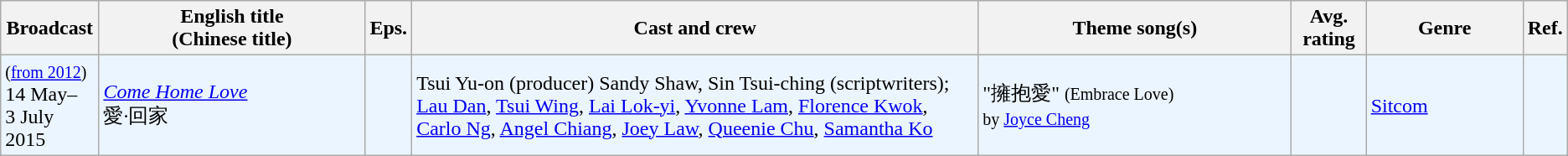<table class="wikitable sortable">
<tr>
<th>Broadcast</th>
<th style="width:17%;">English title <br> (Chinese title)</th>
<th>Eps.</th>
<th>Cast and crew</th>
<th style="width:20%;">Theme song(s)</th>
<th>Avg. rating</th>
<th style="width:10%;">Genre</th>
<th>Ref.</th>
</tr>
<tr ---- bgcolor="#ebf5ff">
<td><small>(<a href='#'>from 2012</a>)</small><br>14 May–<br>3 July 2015</td>
<td><em><a href='#'>Come Home Love</a></em><br>愛·回家</td>
<td></td>
<td>Tsui Yu-on (producer) Sandy Shaw, Sin Tsui-ching (scriptwriters); <a href='#'>Lau Dan</a>, <a href='#'>Tsui Wing</a>, <a href='#'>Lai Lok-yi</a>, <a href='#'>Yvonne Lam</a>, <a href='#'>Florence Kwok</a>, <a href='#'>Carlo Ng</a>, <a href='#'>Angel Chiang</a>, <a href='#'>Joey Law</a>, <a href='#'>Queenie Chu</a>, <a href='#'>Samantha Ko</a></td>
<td>"擁抱愛" <small>(Embrace Love)</small><br><small>by <a href='#'>Joyce Cheng</a></small></td>
<td></td>
<td><a href='#'>Sitcom</a></td>
<td></td>
</tr>
</table>
